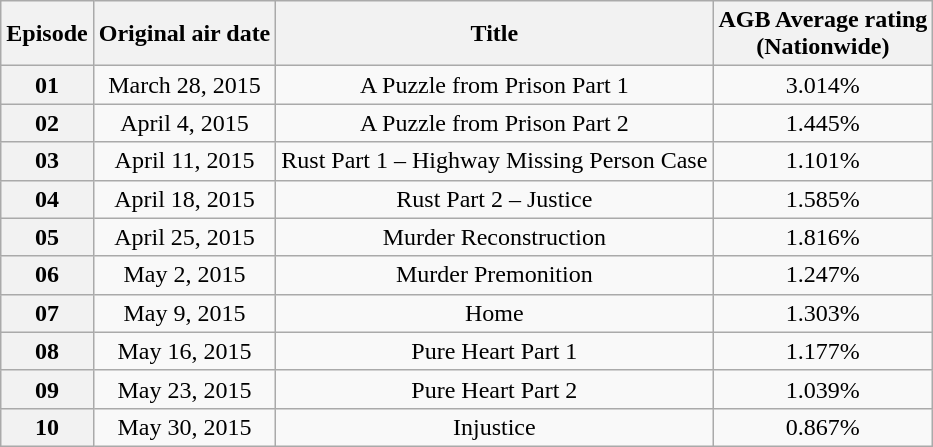<table class=wikitable style="text-align:center">
<tr>
<th>Episode</th>
<th>Original air date</th>
<th>Title</th>
<th>AGB Average rating<br>(Nationwide)</th>
</tr>
<tr>
<th>01</th>
<td>March 28, 2015</td>
<td>A Puzzle from Prison Part 1</td>
<td>3.014%</td>
</tr>
<tr>
<th>02</th>
<td>April 4, 2015</td>
<td>A Puzzle from Prison Part 2</td>
<td>1.445%</td>
</tr>
<tr>
<th>03</th>
<td>April 11, 2015</td>
<td>Rust Part 1 – Highway Missing Person Case</td>
<td>1.101%</td>
</tr>
<tr>
<th>04</th>
<td>April 18, 2015</td>
<td>Rust Part 2 – Justice</td>
<td>1.585%</td>
</tr>
<tr>
<th>05</th>
<td>April 25, 2015</td>
<td>Murder Reconstruction</td>
<td>1.816%</td>
</tr>
<tr>
<th>06</th>
<td>May 2, 2015</td>
<td>Murder Premonition</td>
<td>1.247%</td>
</tr>
<tr>
<th>07</th>
<td>May 9, 2015</td>
<td>Home</td>
<td>1.303%</td>
</tr>
<tr>
<th>08</th>
<td>May 16, 2015</td>
<td>Pure Heart Part 1</td>
<td>1.177%</td>
</tr>
<tr>
<th>09</th>
<td>May 23, 2015</td>
<td>Pure Heart Part 2</td>
<td>1.039%</td>
</tr>
<tr>
<th>10</th>
<td>May 30, 2015</td>
<td>Injustice</td>
<td>0.867%</td>
</tr>
</table>
